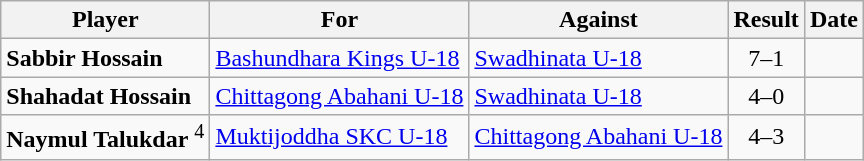<table class="wikitable">
<tr>
<th>Player</th>
<th>For</th>
<th>Against</th>
<th style="text-align:center">Result</th>
<th>Date</th>
</tr>
<tr>
<td> <strong>Sabbir Hossain</strong></td>
<td><a href='#'>Bashundhara Kings U-18</a></td>
<td><a href='#'>Swadhinata U-18</a></td>
<td style="text-align:center;">7–1</td>
<td></td>
</tr>
<tr>
<td> <strong>Shahadat Hossain</strong></td>
<td><a href='#'>Chittagong Abahani U-18</a></td>
<td><a href='#'>Swadhinata U-18</a></td>
<td style="text-align:center;">4–0</td>
<td></td>
</tr>
<tr>
<td> <strong>Naymul Talukdar</strong> <sup>4</sup></td>
<td><a href='#'>Muktijoddha SKC U-18</a></td>
<td><a href='#'>Chittagong Abahani U-18</a></td>
<td style="text-align:center;">4–3</td>
<td></td>
</tr>
</table>
